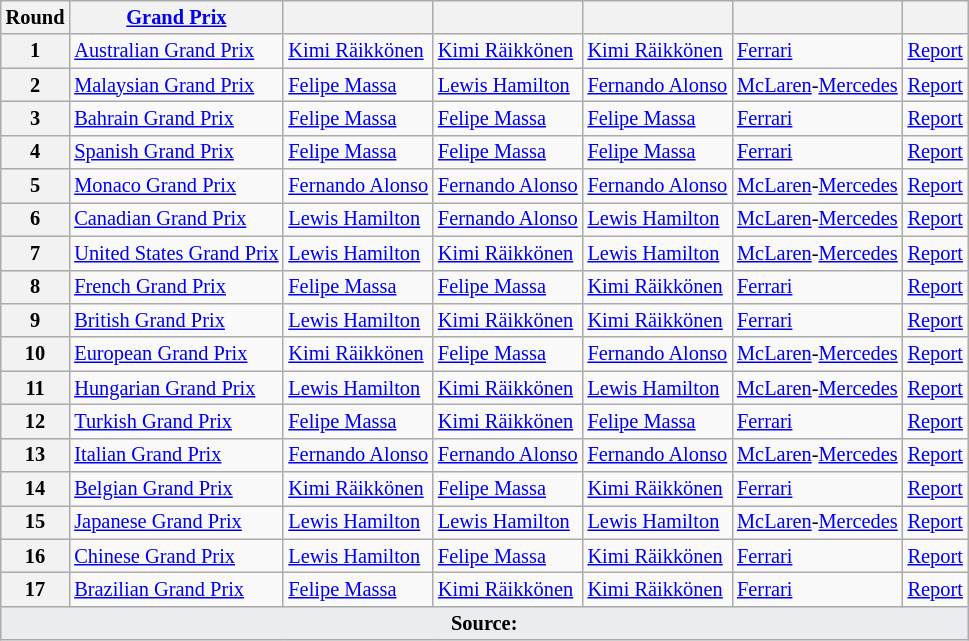<table class="wikitable sortable" style="font-size: 85%">
<tr>
<th>Round</th>
<th><a href='#'>Grand Prix</a></th>
<th></th>
<th></th>
<th></th>
<th></th>
<th class="unsortable"></th>
</tr>
<tr>
<th>1</th>
<td> <a href='#'>Australian Grand Prix</a></td>
<td> <a href='#'>Kimi Räikkönen</a></td>
<td> <a href='#'>Kimi Räikkönen</a></td>
<td> <a href='#'>Kimi Räikkönen</a></td>
<td> <a href='#'>Ferrari</a></td>
<td><a href='#'>Report</a></td>
</tr>
<tr>
<th>2</th>
<td> <a href='#'>Malaysian Grand Prix</a></td>
<td> <a href='#'>Felipe Massa</a></td>
<td nowrap> <a href='#'>Lewis Hamilton</a></td>
<td nowrap> <a href='#'>Fernando Alonso</a></td>
<td> <a href='#'>McLaren</a>-<a href='#'>Mercedes</a></td>
<td><a href='#'>Report</a></td>
</tr>
<tr>
<th>3</th>
<td> <a href='#'>Bahrain Grand Prix</a></td>
<td> <a href='#'>Felipe Massa</a></td>
<td> <a href='#'>Felipe Massa</a></td>
<td> <a href='#'>Felipe Massa</a></td>
<td> <a href='#'>Ferrari</a></td>
<td><a href='#'>Report</a></td>
</tr>
<tr>
<th>4</th>
<td> <a href='#'>Spanish Grand Prix</a></td>
<td> <a href='#'>Felipe Massa</a></td>
<td> <a href='#'>Felipe Massa</a></td>
<td> <a href='#'>Felipe Massa</a></td>
<td> <a href='#'>Ferrari</a></td>
<td><a href='#'>Report</a></td>
</tr>
<tr>
<th>5</th>
<td> <a href='#'>Monaco Grand Prix</a></td>
<td nowrap> <a href='#'>Fernando Alonso</a></td>
<td nowrap> <a href='#'>Fernando Alonso</a></td>
<td> <a href='#'>Fernando Alonso</a></td>
<td> <a href='#'>McLaren</a>-<a href='#'>Mercedes</a></td>
<td><a href='#'>Report</a></td>
</tr>
<tr>
<th>6</th>
<td> <a href='#'>Canadian Grand Prix</a></td>
<td> <a href='#'>Lewis Hamilton</a></td>
<td> <a href='#'>Fernando Alonso</a></td>
<td> <a href='#'>Lewis Hamilton</a></td>
<td> <a href='#'>McLaren</a>-<a href='#'>Mercedes</a></td>
<td><a href='#'>Report</a></td>
</tr>
<tr>
<th>7</th>
<td nowrap> <a href='#'>United States Grand Prix</a></td>
<td nowrap> <a href='#'>Lewis Hamilton</a></td>
<td> <a href='#'>Kimi Räikkönen</a></td>
<td nowrap> <a href='#'>Lewis Hamilton</a></td>
<td> <a href='#'>McLaren</a>-<a href='#'>Mercedes</a></td>
<td><a href='#'>Report</a></td>
</tr>
<tr>
<th>8</th>
<td> <a href='#'>French Grand Prix</a></td>
<td> <a href='#'>Felipe Massa</a></td>
<td> <a href='#'>Felipe Massa</a></td>
<td> <a href='#'>Kimi Räikkönen</a></td>
<td> <a href='#'>Ferrari</a></td>
<td><a href='#'>Report</a></td>
</tr>
<tr>
<th>9</th>
<td> <a href='#'>British Grand Prix</a></td>
<td> <a href='#'>Lewis Hamilton</a></td>
<td> <a href='#'>Kimi Räikkönen</a></td>
<td> <a href='#'>Kimi Räikkönen</a></td>
<td> <a href='#'>Ferrari</a></td>
<td><a href='#'>Report</a></td>
</tr>
<tr>
<th>10</th>
<td> <a href='#'>European Grand Prix</a></td>
<td> <a href='#'>Kimi Räikkönen</a></td>
<td> <a href='#'>Felipe Massa</a></td>
<td> <a href='#'>Fernando Alonso</a></td>
<td> <a href='#'>McLaren</a>-<a href='#'>Mercedes</a></td>
<td><a href='#'>Report</a></td>
</tr>
<tr>
<th>11</th>
<td> <a href='#'>Hungarian Grand Prix</a></td>
<td nowrap> <a href='#'>Lewis Hamilton</a></td>
<td> <a href='#'>Kimi Räikkönen</a></td>
<td> <a href='#'>Lewis Hamilton</a></td>
<td nowrap> <a href='#'>McLaren</a>-<a href='#'>Mercedes</a></td>
<td><a href='#'>Report</a></td>
</tr>
<tr>
<th>12</th>
<td> <a href='#'>Turkish Grand Prix</a></td>
<td> <a href='#'>Felipe Massa</a></td>
<td> <a href='#'>Kimi Räikkönen</a></td>
<td> <a href='#'>Felipe Massa</a></td>
<td> <a href='#'>Ferrari</a></td>
<td><a href='#'>Report</a></td>
</tr>
<tr>
<th>13</th>
<td> <a href='#'>Italian Grand Prix</a></td>
<td> <a href='#'>Fernando Alonso</a></td>
<td> <a href='#'>Fernando Alonso</a></td>
<td> <a href='#'>Fernando Alonso</a></td>
<td> <a href='#'>McLaren</a>-<a href='#'>Mercedes</a></td>
<td><a href='#'>Report</a></td>
</tr>
<tr>
<th>14</th>
<td> <a href='#'>Belgian Grand Prix</a></td>
<td> <a href='#'>Kimi Räikkönen</a></td>
<td> <a href='#'>Felipe Massa</a></td>
<td> <a href='#'>Kimi Räikkönen</a></td>
<td> <a href='#'>Ferrari</a></td>
<td><a href='#'>Report</a></td>
</tr>
<tr>
<th>15</th>
<td> <a href='#'>Japanese Grand Prix</a></td>
<td> <a href='#'>Lewis Hamilton</a></td>
<td> <a href='#'>Lewis Hamilton</a></td>
<td> <a href='#'>Lewis Hamilton</a></td>
<td nowrap> <a href='#'>McLaren</a>-<a href='#'>Mercedes</a></td>
<td><a href='#'>Report</a></td>
</tr>
<tr>
<th>16</th>
<td> <a href='#'>Chinese Grand Prix</a></td>
<td> <a href='#'>Lewis Hamilton</a></td>
<td> <a href='#'>Felipe Massa</a></td>
<td> <a href='#'>Kimi Räikkönen</a></td>
<td> <a href='#'>Ferrari</a></td>
<td><a href='#'>Report</a></td>
</tr>
<tr>
<th>17</th>
<td> <a href='#'>Brazilian Grand Prix</a></td>
<td> <a href='#'>Felipe Massa</a></td>
<td> <a href='#'>Kimi Räikkönen</a></td>
<td> <a href='#'>Kimi Räikkönen</a></td>
<td> <a href='#'>Ferrari</a></td>
<td><a href='#'>Report</a></td>
</tr>
<tr class="sortbottom">
<td colspan="7" style="background-color:#EAECF0;text-align:center"><strong>Source:</strong></td>
</tr>
</table>
